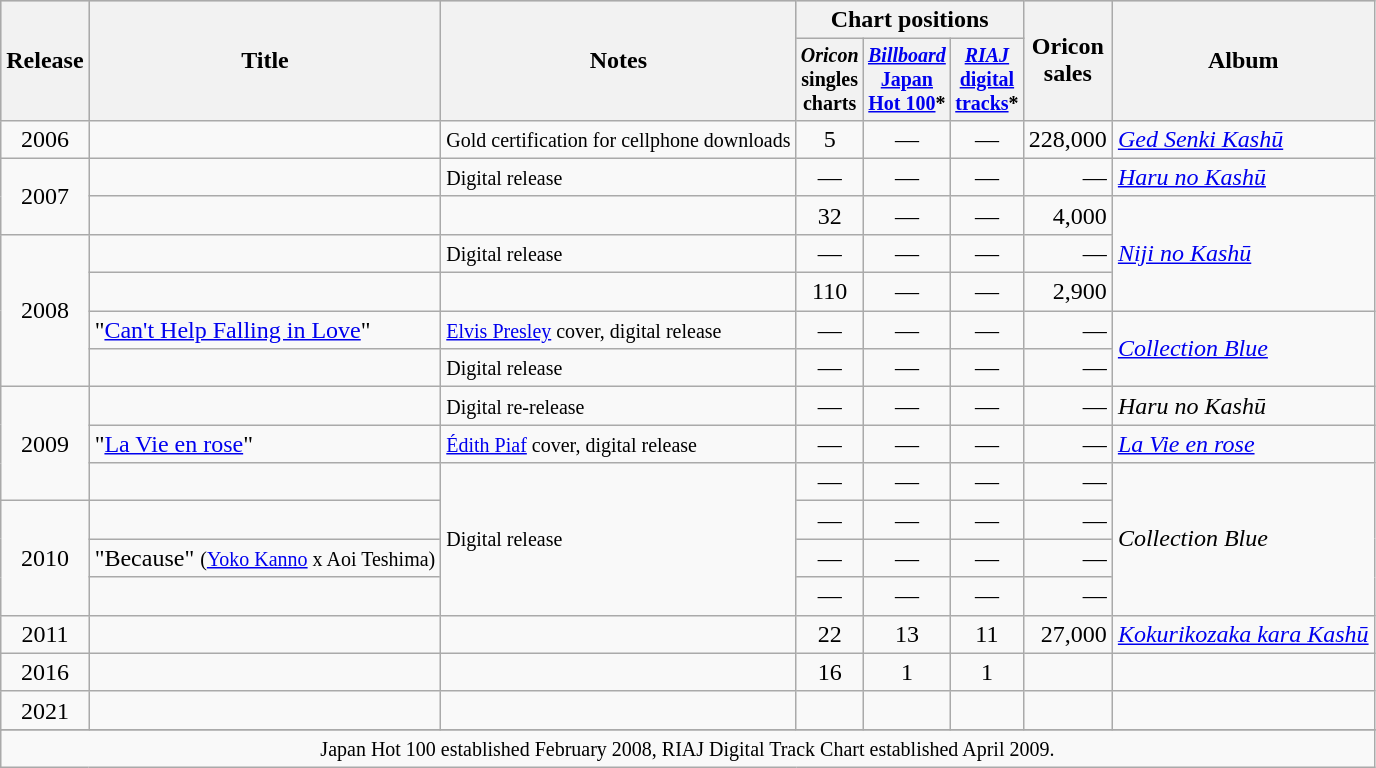<table class="wikitable" style="text-align:center">
<tr bgcolor="#CCCCCC">
<th rowspan="2">Release</th>
<th rowspan="2">Title</th>
<th rowspan="2">Notes</th>
<th colspan="3">Chart positions</th>
<th rowspan="2">Oricon<br>sales<br></th>
<th rowspan="2">Album</th>
</tr>
<tr style="font-size:smaller;">
<th width="35"><em>Oricon</em> singles charts<br></th>
<th width="35"><em><a href='#'>Billboard</a></em> <a href='#'>Japan Hot 100</a>*<br></th>
<th width="35"><em><a href='#'>RIAJ</a></em> <a href='#'>digital tracks</a>*<br></th>
</tr>
<tr>
<td rowspan="1">2006</td>
<td align="left"></td>
<td align="left" rowspan="1"><small>Gold certification for cellphone downloads</small></td>
<td>5</td>
<td>—</td>
<td>—</td>
<td align="right">228,000</td>
<td align="left" rowspan="1"><em><a href='#'>Ged Senki Kashū</a></em></td>
</tr>
<tr>
<td rowspan="2">2007</td>
<td align="left"></td>
<td align="left" rowspan="1"><small>Digital release</small></td>
<td>—</td>
<td>—</td>
<td>—</td>
<td align="right">—</td>
<td align="left" rowspan="1"><em><a href='#'>Haru no Kashū</a></em></td>
</tr>
<tr>
<td align="left"></td>
<td align="left" rowspan="1"></td>
<td>32</td>
<td>—</td>
<td>—</td>
<td align="right">4,000</td>
<td align="left" rowspan="3"><em><a href='#'>Niji no Kashū</a></em></td>
</tr>
<tr>
<td rowspan="4">2008</td>
<td align="left"></td>
<td align="left" rowspan="1"><small>Digital release</small></td>
<td>—</td>
<td>—</td>
<td>—</td>
<td align="right">—</td>
</tr>
<tr>
<td align="left"></td>
<td align="left" rowspan="1"></td>
<td>110</td>
<td>—</td>
<td>—</td>
<td align="right">2,900</td>
</tr>
<tr>
<td align="left">"<a href='#'>Can't Help Falling in Love</a>"</td>
<td align="left" rowspan="1"><small><a href='#'>Elvis Presley</a> cover, digital release</small></td>
<td>—</td>
<td>—</td>
<td>—</td>
<td align="right">—</td>
<td align="left" rowspan="2"><em><a href='#'>Collection Blue</a></em></td>
</tr>
<tr>
<td align="left"></td>
<td align="left" rowspan="1"><small>Digital release</small></td>
<td>—</td>
<td>—</td>
<td>—</td>
<td align="right">—</td>
</tr>
<tr>
<td rowspan="3">2009</td>
<td align="left"></td>
<td align="left" rowspan="1"><small>Digital re-release</small></td>
<td>—</td>
<td>—</td>
<td>—</td>
<td align="right">—</td>
<td align="left" rowspan="1"><em>Haru no Kashū</em></td>
</tr>
<tr>
<td align="left">"<a href='#'>La Vie en rose</a>"</td>
<td align="left" rowspan="1"><small><a href='#'>Édith Piaf</a> cover, digital release</small></td>
<td>—</td>
<td>—</td>
<td>—</td>
<td align="right">—</td>
<td align="left" rowspan="1"><em><a href='#'>La Vie en rose</a></em></td>
</tr>
<tr>
<td align="left"></td>
<td align="left" rowspan="4"><small>Digital release</small></td>
<td>—</td>
<td>—</td>
<td>—</td>
<td align="right">—</td>
<td align="left" rowspan="4"><em>Collection Blue</em></td>
</tr>
<tr>
<td rowspan="3">2010</td>
<td align="left"></td>
<td>—</td>
<td>—</td>
<td>—</td>
<td align="right">—</td>
</tr>
<tr>
<td align="left">"Because" <small>(<a href='#'>Yoko Kanno</a> x Aoi Teshima)</small></td>
<td>—</td>
<td>—</td>
<td>—</td>
<td align="right">—</td>
</tr>
<tr>
<td align="left"></td>
<td>—</td>
<td>—</td>
<td>—</td>
<td align="right">—</td>
</tr>
<tr>
<td rowspan="1">2011</td>
<td align="left"></td>
<td align="left" rowspan="1"></td>
<td>22</td>
<td>13</td>
<td>11</td>
<td align="right">27,000</td>
<td align="left" rowspan="1"><em><a href='#'>Kokurikozaka kara Kashū</a></em></td>
</tr>
<tr>
<td rowspan="1">2016</td>
<td align="left"></td>
<td align="left" rowspan="1"></td>
<td>16</td>
<td>1</td>
<td>1</td>
<td></td>
<td></td>
</tr>
<tr>
<td rowspan="1">2021</td>
<td align="left"></td>
<td align="left" rowspan="1"></td>
<td></td>
<td></td>
<td></td>
<td></td>
<td></td>
</tr>
<tr>
</tr>
<tr>
</tr>
<tr>
<td colspan="8"><small>Japan Hot 100 established February 2008, RIAJ Digital Track Chart established April 2009.</small></td>
</tr>
</table>
